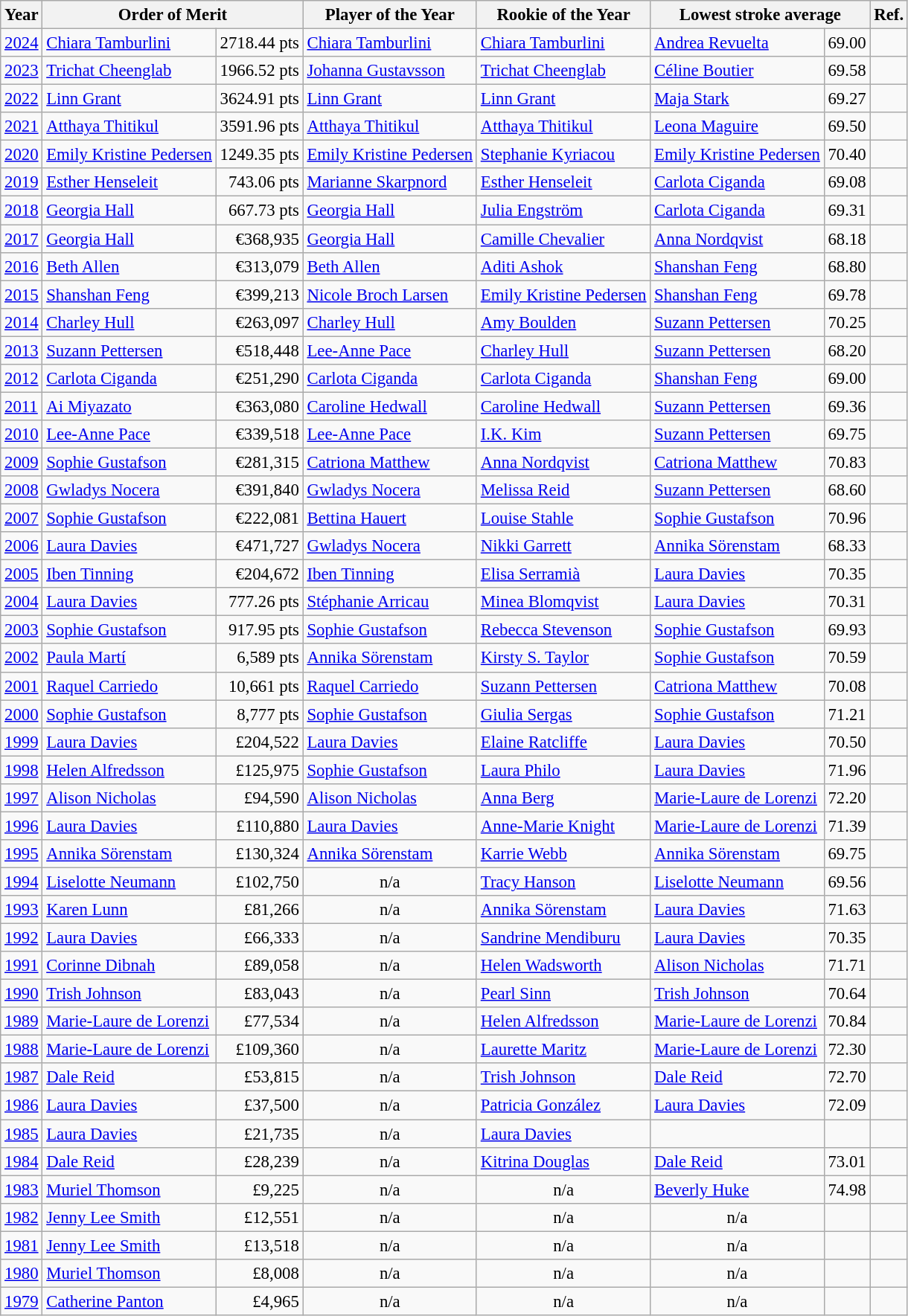<table class="wikitable" style="font-size:95%">
<tr>
<th>Year</th>
<th colspan="2">Order of Merit</th>
<th>Player of the Year</th>
<th>Rookie of the Year</th>
<th colspan="2">Lowest stroke average</th>
<th>Ref.</th>
</tr>
<tr>
<td><a href='#'>2024</a></td>
<td> <a href='#'>Chiara Tamburlini</a></td>
<td align=right>2718.44 pts</td>
<td> <a href='#'>Chiara Tamburlini</a></td>
<td> <a href='#'>Chiara Tamburlini</a></td>
<td> <a href='#'>Andrea Revuelta</a></td>
<td align="right">69.00</td>
<td></td>
</tr>
<tr>
<td><a href='#'>2023</a></td>
<td> <a href='#'>Trichat Cheenglab</a></td>
<td align=right>1966.52 pts</td>
<td> <a href='#'>Johanna Gustavsson</a></td>
<td> <a href='#'>Trichat Cheenglab</a></td>
<td> <a href='#'>Céline Boutier</a></td>
<td align=right>69.58</td>
<td></td>
</tr>
<tr>
<td><a href='#'>2022</a></td>
<td> <a href='#'>Linn Grant</a></td>
<td align=right>3624.91 pts</td>
<td> <a href='#'>Linn Grant</a></td>
<td> <a href='#'>Linn Grant</a></td>
<td> <a href='#'>Maja Stark</a></td>
<td align=right>69.27</td>
<td></td>
</tr>
<tr>
<td><a href='#'>2021</a></td>
<td> <a href='#'>Atthaya Thitikul</a></td>
<td align=right>3591.96 pts</td>
<td> <a href='#'>Atthaya Thitikul</a></td>
<td> <a href='#'>Atthaya Thitikul</a></td>
<td> <a href='#'>Leona Maguire</a></td>
<td ]align=right>69.50</td>
<td></td>
</tr>
<tr>
<td><a href='#'>2020</a></td>
<td> <a href='#'>Emily Kristine Pedersen</a></td>
<td align=right>1249.35 pts</td>
<td> <a href='#'>Emily Kristine Pedersen</a></td>
<td> <a href='#'>Stephanie Kyriacou</a></td>
<td> <a href='#'>Emily Kristine Pedersen</a></td>
<td ]align=right>70.40</td>
<td></td>
</tr>
<tr>
<td><a href='#'>2019</a></td>
<td> <a href='#'>Esther Henseleit</a></td>
<td align=right>743.06 pts</td>
<td> <a href='#'>Marianne Skarpnord</a></td>
<td> <a href='#'>Esther Henseleit</a></td>
<td> <a href='#'>Carlota Ciganda</a></td>
<td align=right>69.08</td>
<td></td>
</tr>
<tr>
<td><a href='#'>2018</a></td>
<td> <a href='#'>Georgia Hall</a></td>
<td align=right>667.73 pts</td>
<td> <a href='#'>Georgia Hall</a></td>
<td> <a href='#'>Julia Engström</a></td>
<td> <a href='#'>Carlota Ciganda</a></td>
<td align=right>69.31</td>
<td></td>
</tr>
<tr>
<td><a href='#'>2017</a></td>
<td> <a href='#'>Georgia Hall</a></td>
<td align=right>€368,935</td>
<td> <a href='#'>Georgia Hall</a></td>
<td> <a href='#'>Camille Chevalier</a></td>
<td> <a href='#'>Anna Nordqvist</a></td>
<td align=right>68.18</td>
<td></td>
</tr>
<tr>
<td><a href='#'>2016</a></td>
<td> <a href='#'>Beth Allen</a></td>
<td align=right>€313,079</td>
<td> <a href='#'>Beth Allen</a></td>
<td> <a href='#'>Aditi Ashok</a></td>
<td> <a href='#'>Shanshan Feng</a></td>
<td align=right>68.80</td>
<td></td>
</tr>
<tr>
<td><a href='#'>2015</a></td>
<td> <a href='#'>Shanshan Feng</a></td>
<td align=right>€399,213</td>
<td> <a href='#'>Nicole Broch Larsen</a></td>
<td> <a href='#'>Emily Kristine Pedersen</a></td>
<td> <a href='#'>Shanshan Feng</a></td>
<td align=right>69.78</td>
<td></td>
</tr>
<tr>
<td><a href='#'>2014</a></td>
<td> <a href='#'>Charley Hull</a></td>
<td align=right>€263,097</td>
<td> <a href='#'>Charley Hull</a></td>
<td> <a href='#'>Amy Boulden</a></td>
<td> <a href='#'>Suzann Pettersen</a></td>
<td align=right>70.25</td>
<td></td>
</tr>
<tr>
<td><a href='#'>2013</a></td>
<td> <a href='#'>Suzann Pettersen</a></td>
<td align="right">€518,448</td>
<td> <a href='#'>Lee-Anne Pace</a></td>
<td> <a href='#'>Charley Hull</a></td>
<td> <a href='#'>Suzann Pettersen</a></td>
<td align=right>68.20</td>
<td></td>
</tr>
<tr>
<td><a href='#'>2012</a></td>
<td> <a href='#'>Carlota Ciganda</a></td>
<td align="right">€251,290</td>
<td> <a href='#'>Carlota Ciganda</a></td>
<td> <a href='#'>Carlota Ciganda</a></td>
<td> <a href='#'>Shanshan Feng</a></td>
<td align=right>69.00</td>
<td></td>
</tr>
<tr>
<td><a href='#'>2011</a></td>
<td> <a href='#'>Ai Miyazato</a></td>
<td align=right>€363,080</td>
<td> <a href='#'>Caroline Hedwall</a></td>
<td> <a href='#'>Caroline Hedwall</a></td>
<td> <a href='#'>Suzann Pettersen</a></td>
<td align=right>69.36</td>
<td></td>
</tr>
<tr>
<td><a href='#'>2010</a></td>
<td> <a href='#'>Lee-Anne Pace</a></td>
<td align=right>€339,518</td>
<td> <a href='#'>Lee-Anne Pace</a></td>
<td> <a href='#'>I.K. Kim</a></td>
<td> <a href='#'>Suzann Pettersen</a></td>
<td align=right>69.75</td>
<td></td>
</tr>
<tr>
<td><a href='#'>2009</a></td>
<td> <a href='#'>Sophie Gustafson</a></td>
<td align=right>€281,315</td>
<td> <a href='#'>Catriona Matthew</a></td>
<td> <a href='#'>Anna Nordqvist</a></td>
<td> <a href='#'>Catriona Matthew</a></td>
<td align=right>70.83</td>
<td></td>
</tr>
<tr>
<td><a href='#'>2008</a></td>
<td> <a href='#'>Gwladys Nocera</a></td>
<td align=right>€391,840</td>
<td> <a href='#'>Gwladys Nocera</a></td>
<td> <a href='#'>Melissa Reid</a></td>
<td> <a href='#'>Suzann Pettersen</a></td>
<td align=right>68.60</td>
<td></td>
</tr>
<tr>
<td><a href='#'>2007</a></td>
<td> <a href='#'>Sophie Gustafson</a></td>
<td align=right>€222,081</td>
<td> <a href='#'>Bettina Hauert</a></td>
<td> <a href='#'>Louise Stahle</a></td>
<td> <a href='#'>Sophie Gustafson</a></td>
<td align=right>70.96</td>
<td></td>
</tr>
<tr>
<td><a href='#'>2006</a></td>
<td> <a href='#'>Laura Davies</a></td>
<td align=right>€471,727</td>
<td> <a href='#'>Gwladys Nocera</a></td>
<td> <a href='#'>Nikki Garrett</a></td>
<td> <a href='#'>Annika Sörenstam</a></td>
<td align=right>68.33</td>
<td></td>
</tr>
<tr>
<td><a href='#'>2005</a></td>
<td> <a href='#'>Iben Tinning</a></td>
<td align=right>€204,672</td>
<td> <a href='#'>Iben Tinning</a></td>
<td> <a href='#'>Elisa Serramià</a></td>
<td> <a href='#'>Laura Davies</a></td>
<td align=right>70.35</td>
<td></td>
</tr>
<tr>
<td><a href='#'>2004</a></td>
<td> <a href='#'>Laura Davies</a></td>
<td align=right>777.26 pts</td>
<td> <a href='#'>Stéphanie Arricau</a></td>
<td> <a href='#'>Minea Blomqvist</a></td>
<td> <a href='#'>Laura Davies</a></td>
<td align=right>70.31</td>
<td></td>
</tr>
<tr>
<td><a href='#'>2003</a></td>
<td> <a href='#'>Sophie Gustafson</a></td>
<td align=right>917.95 pts</td>
<td> <a href='#'>Sophie Gustafson</a></td>
<td> <a href='#'>Rebecca Stevenson</a></td>
<td> <a href='#'>Sophie Gustafson</a></td>
<td align=right>69.93</td>
<td></td>
</tr>
<tr>
<td><a href='#'>2002</a></td>
<td> <a href='#'>Paula Martí</a></td>
<td align=right>6,589 pts</td>
<td> <a href='#'>Annika Sörenstam</a></td>
<td> <a href='#'>Kirsty S. Taylor</a></td>
<td> <a href='#'>Sophie Gustafson</a></td>
<td align=right>70.59</td>
<td></td>
</tr>
<tr>
<td><a href='#'>2001</a></td>
<td> <a href='#'>Raquel Carriedo</a></td>
<td align=right>10,661 pts</td>
<td> <a href='#'>Raquel Carriedo</a></td>
<td> <a href='#'>Suzann Pettersen</a></td>
<td> <a href='#'>Catriona Matthew</a></td>
<td align=right>70.08</td>
<td></td>
</tr>
<tr>
<td><a href='#'>2000</a></td>
<td> <a href='#'>Sophie Gustafson</a></td>
<td align=right>8,777 pts</td>
<td> <a href='#'>Sophie Gustafson</a></td>
<td> <a href='#'>Giulia Sergas</a></td>
<td> <a href='#'>Sophie Gustafson</a></td>
<td align=right>71.21</td>
<td></td>
</tr>
<tr>
<td><a href='#'>1999</a></td>
<td> <a href='#'>Laura Davies</a></td>
<td align=right>£204,522</td>
<td> <a href='#'>Laura Davies</a></td>
<td> <a href='#'>Elaine Ratcliffe</a></td>
<td> <a href='#'>Laura Davies</a></td>
<td align=right>70.50</td>
<td></td>
</tr>
<tr>
<td><a href='#'>1998</a></td>
<td> <a href='#'>Helen Alfredsson</a></td>
<td align=right>£125,975</td>
<td> <a href='#'>Sophie Gustafson</a></td>
<td> <a href='#'>Laura Philo</a></td>
<td> <a href='#'>Laura Davies</a></td>
<td align=right>71.96</td>
<td></td>
</tr>
<tr>
<td><a href='#'>1997</a></td>
<td> <a href='#'>Alison Nicholas</a></td>
<td align=right>£94,590</td>
<td> <a href='#'>Alison Nicholas</a></td>
<td> <a href='#'>Anna Berg</a></td>
<td> <a href='#'>Marie-Laure de Lorenzi</a></td>
<td align=right>72.20</td>
<td></td>
</tr>
<tr>
<td><a href='#'>1996</a></td>
<td> <a href='#'>Laura Davies</a></td>
<td align=right>£110,880</td>
<td> <a href='#'>Laura Davies</a></td>
<td> <a href='#'>Anne-Marie Knight</a></td>
<td> <a href='#'>Marie-Laure de Lorenzi</a></td>
<td align=right>71.39</td>
<td></td>
</tr>
<tr>
<td><a href='#'>1995</a></td>
<td> <a href='#'>Annika Sörenstam</a></td>
<td align=right>£130,324</td>
<td> <a href='#'>Annika Sörenstam</a></td>
<td> <a href='#'>Karrie Webb</a></td>
<td> <a href='#'>Annika Sörenstam</a></td>
<td align=right>69.75</td>
<td></td>
</tr>
<tr>
<td><a href='#'>1994</a></td>
<td> <a href='#'>Liselotte Neumann</a></td>
<td align=right>£102,750</td>
<td style="text-align:center;">n/a</td>
<td> <a href='#'>Tracy Hanson</a></td>
<td> <a href='#'>Liselotte Neumann</a></td>
<td align=right>69.56</td>
<td></td>
</tr>
<tr>
<td><a href='#'>1993</a></td>
<td> <a href='#'>Karen Lunn</a></td>
<td align=right>£81,266</td>
<td style="text-align:center;">n/a</td>
<td> <a href='#'>Annika Sörenstam</a></td>
<td> <a href='#'>Laura Davies</a></td>
<td align=right>71.63</td>
<td></td>
</tr>
<tr>
<td><a href='#'>1992</a></td>
<td> <a href='#'>Laura Davies</a></td>
<td align=right>£66,333</td>
<td style="text-align:center;">n/a</td>
<td> <a href='#'>Sandrine Mendiburu</a></td>
<td> <a href='#'>Laura Davies</a></td>
<td align=right>70.35</td>
<td></td>
</tr>
<tr>
<td><a href='#'>1991</a></td>
<td> <a href='#'>Corinne Dibnah</a></td>
<td align=right>£89,058</td>
<td style="text-align:center;">n/a</td>
<td> <a href='#'>Helen Wadsworth</a></td>
<td> <a href='#'>Alison Nicholas</a></td>
<td align=right>71.71</td>
<td></td>
</tr>
<tr>
<td><a href='#'>1990</a></td>
<td> <a href='#'>Trish Johnson</a></td>
<td align=right>£83,043</td>
<td style="text-align:center;">n/a</td>
<td> <a href='#'>Pearl Sinn</a></td>
<td> <a href='#'>Trish Johnson</a></td>
<td align=right>70.64</td>
<td></td>
</tr>
<tr>
<td><a href='#'>1989</a></td>
<td> <a href='#'>Marie-Laure de Lorenzi</a></td>
<td align=right>£77,534</td>
<td style="text-align:center;">n/a</td>
<td> <a href='#'>Helen Alfredsson</a></td>
<td> <a href='#'>Marie-Laure de Lorenzi</a></td>
<td align=right>70.84</td>
<td></td>
</tr>
<tr>
<td><a href='#'>1988</a></td>
<td> <a href='#'>Marie-Laure de Lorenzi</a></td>
<td align=right>£109,360</td>
<td style="text-align:center;">n/a</td>
<td> <a href='#'>Laurette Maritz</a></td>
<td> <a href='#'>Marie-Laure de Lorenzi</a></td>
<td align=right>72.30</td>
<td></td>
</tr>
<tr>
<td><a href='#'>1987</a></td>
<td> <a href='#'>Dale Reid</a></td>
<td align=right>£53,815</td>
<td style="text-align:center;">n/a</td>
<td> <a href='#'>Trish Johnson</a></td>
<td> <a href='#'>Dale Reid</a></td>
<td align=right>72.70</td>
<td></td>
</tr>
<tr>
<td><a href='#'>1986</a></td>
<td> <a href='#'>Laura Davies</a></td>
<td align=right>£37,500</td>
<td style="text-align:center;">n/a</td>
<td> <a href='#'>Patricia González</a></td>
<td> <a href='#'>Laura Davies</a></td>
<td align=right>72.09</td>
<td></td>
</tr>
<tr>
<td><a href='#'>1985</a></td>
<td> <a href='#'>Laura Davies</a></td>
<td align=right>£21,735</td>
<td style="text-align:center;">n/a</td>
<td> <a href='#'>Laura Davies</a></td>
<td></td>
<td></td>
<td></td>
</tr>
<tr>
<td><a href='#'>1984</a></td>
<td> <a href='#'>Dale Reid</a></td>
<td align=right>£28,239</td>
<td style="text-align:center;">n/a</td>
<td> <a href='#'>Kitrina Douglas</a></td>
<td> <a href='#'>Dale Reid</a></td>
<td align=right>73.01</td>
<td></td>
</tr>
<tr>
<td><a href='#'>1983</a></td>
<td> <a href='#'>Muriel Thomson</a></td>
<td align=right>£9,225</td>
<td style="text-align:center;">n/a</td>
<td style="text-align:center;">n/a</td>
<td> <a href='#'>Beverly Huke</a></td>
<td align=right>74.98</td>
<td></td>
</tr>
<tr>
<td><a href='#'>1982</a></td>
<td> <a href='#'>Jenny Lee Smith</a></td>
<td align=right>£12,551</td>
<td style="text-align:center;">n/a</td>
<td style="text-align:center;">n/a</td>
<td style="text-align:center;">n/a</td>
<td></td>
<td></td>
</tr>
<tr>
<td><a href='#'>1981</a></td>
<td> <a href='#'>Jenny Lee Smith</a></td>
<td align=right>£13,518</td>
<td style="text-align:center;">n/a</td>
<td style="text-align:center;">n/a</td>
<td style="text-align:center;">n/a</td>
<td></td>
<td></td>
</tr>
<tr>
<td><a href='#'>1980</a></td>
<td> <a href='#'>Muriel Thomson</a></td>
<td align=right>£8,008</td>
<td style="text-align:center;">n/a</td>
<td style="text-align:center;">n/a</td>
<td style="text-align:center;">n/a</td>
<td></td>
<td></td>
</tr>
<tr>
<td><a href='#'>1979</a></td>
<td> <a href='#'>Catherine Panton</a></td>
<td align=right>£4,965</td>
<td style="text-align:center;">n/a</td>
<td style="text-align:center;">n/a</td>
<td style="text-align:center;">n/a</td>
<td></td>
<td></td>
</tr>
</table>
